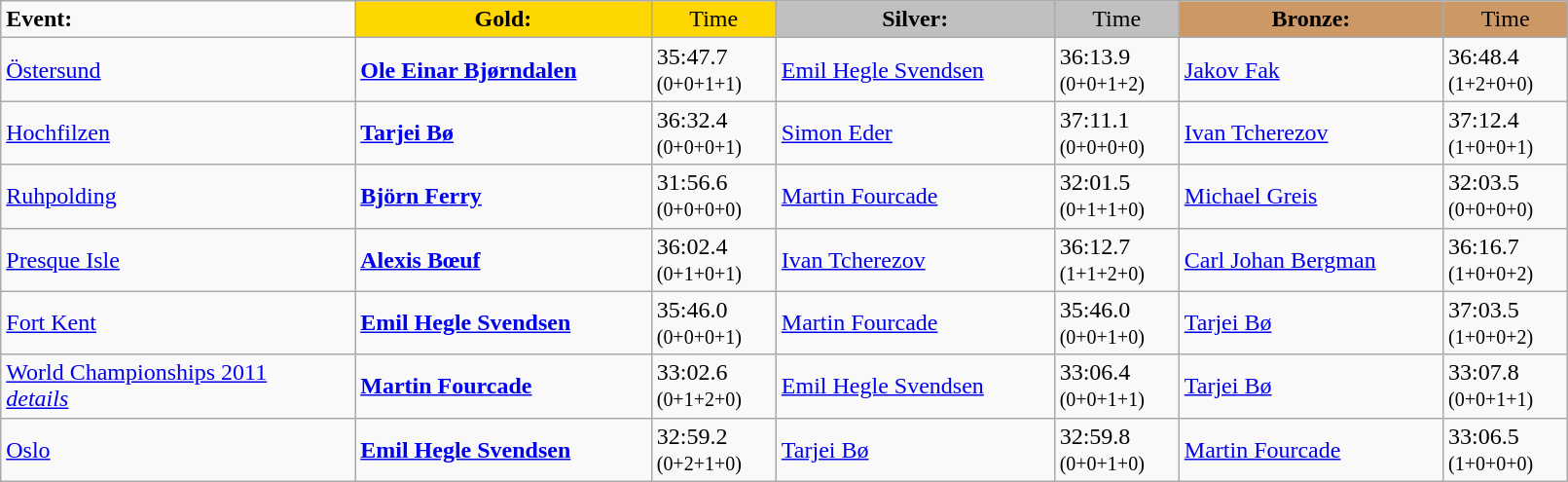<table class="wikitable" width=85%>
<tr>
<td><strong>Event:</strong></td>
<td style="text-align:center;background-color:gold;"><strong>Gold:</strong></td>
<td style="text-align:center;background-color:gold;">Time</td>
<td style="text-align:center;background-color:silver;"><strong>Silver:</strong></td>
<td style="text-align:center;background-color:silver;">Time</td>
<td style="text-align:center;background-color:#CC9966;"><strong>Bronze:</strong></td>
<td style="text-align:center;background-color:#CC9966;">Time</td>
</tr>
<tr>
<td><a href='#'>Östersund</a><br></td>
<td><strong><a href='#'>Ole Einar Bjørndalen</a></strong><br><small></small></td>
<td>35:47.7	<br><small>(0+0+1+1)</small></td>
<td><a href='#'>Emil Hegle Svendsen</a><br><small></small></td>
<td>36:13.9<br><small>(0+0+1+2)</small></td>
<td><a href='#'>Jakov Fak</a><br><small></small></td>
<td>36:48.4<br><small>(1+2+0+0)</small></td>
</tr>
<tr>
<td><a href='#'>Hochfilzen</a><br></td>
<td><strong><a href='#'>Tarjei Bø</a></strong><br><small></small></td>
<td>36:32.4<br><small>(0+0+0+1)</small></td>
<td><a href='#'>Simon Eder</a><br><small></small></td>
<td>37:11.1<br><small>(0+0+0+0)</small></td>
<td><a href='#'>Ivan Tcherezov</a><br><small></small></td>
<td>37:12.4<br><small>(1+0+0+1)</small></td>
</tr>
<tr>
<td><a href='#'>Ruhpolding</a><br></td>
<td><strong><a href='#'>Björn Ferry</a></strong><br><small></small></td>
<td>31:56.6<br><small>(0+0+0+0)</small></td>
<td><a href='#'>Martin Fourcade</a><br><small></small></td>
<td>32:01.5<br><small>(0+1+1+0)</small></td>
<td><a href='#'>Michael Greis</a><br><small></small></td>
<td>32:03.5<br><small>(0+0+0+0)</small></td>
</tr>
<tr>
<td><a href='#'>Presque Isle</a><br></td>
<td><strong><a href='#'>Alexis Bœuf</a></strong><br><small></small></td>
<td>36:02.4<br><small>(0+1+0+1)</small></td>
<td><a href='#'>Ivan Tcherezov</a><br><small></small></td>
<td>36:12.7<br><small>(1+1+2+0)</small></td>
<td><a href='#'>Carl Johan Bergman</a><br><small></small></td>
<td>36:16.7<br><small>(1+0+0+2)</small></td>
</tr>
<tr>
<td><a href='#'>Fort Kent</a><br></td>
<td><strong><a href='#'>Emil Hegle Svendsen</a></strong><br><small></small></td>
<td>35:46.0<br><small>(0+0+0+1)</small></td>
<td><a href='#'>Martin Fourcade</a><br><small></small></td>
<td>35:46.0<br><small>(0+0+1+0)</small></td>
<td><a href='#'>Tarjei Bø</a><br><small></small></td>
<td>37:03.5<br><small>(1+0+0+2)</small></td>
</tr>
<tr>
<td><a href='#'>World Championships 2011</a><br><em><a href='#'>details</a></em></td>
<td><strong><a href='#'>Martin Fourcade</a></strong><br><small></small></td>
<td>33:02.6	<br><small>(0+1+2+0)</small></td>
<td><a href='#'>Emil Hegle Svendsen</a><br><small></small></td>
<td>33:06.4<br><small>(0+0+1+1)</small></td>
<td><a href='#'>Tarjei Bø</a><br><small></small></td>
<td>33:07.8<br><small>(0+0+1+1)</small></td>
</tr>
<tr>
<td><a href='#'>Oslo</a><br></td>
<td><strong><a href='#'>Emil Hegle Svendsen</a></strong><br><small></small></td>
<td>32:59.2<br><small>(0+2+1+0)</small></td>
<td><a href='#'>Tarjei Bø</a><br><small></small></td>
<td>32:59.8<br><small>(0+0+1+0)</small></td>
<td><a href='#'>Martin Fourcade</a><br><small></small></td>
<td>33:06.5<br><small>(1+0+0+0)</small></td>
</tr>
</table>
